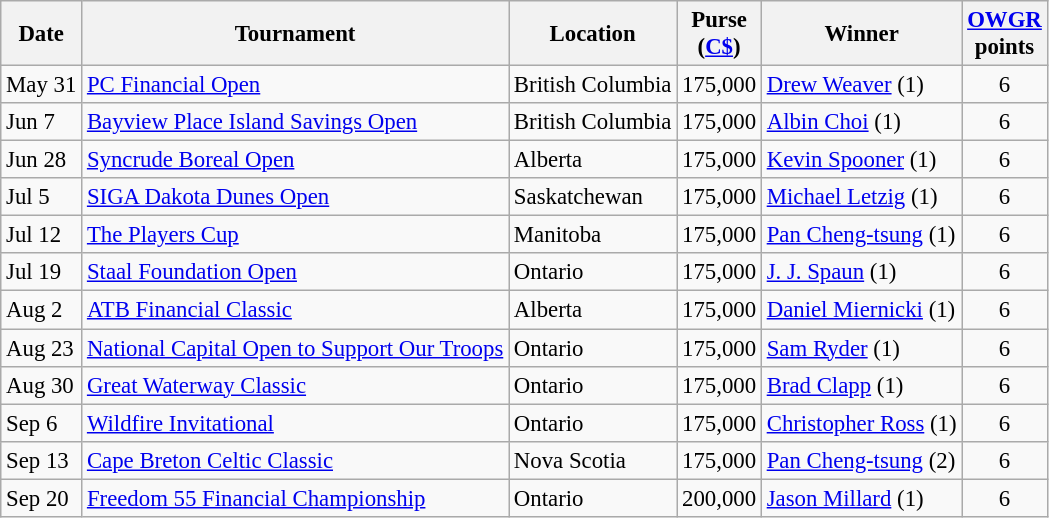<table class="wikitable" style="font-size:95%">
<tr>
<th>Date</th>
<th>Tournament</th>
<th>Location</th>
<th>Purse<br>(<a href='#'>C$</a>)</th>
<th>Winner</th>
<th><a href='#'>OWGR</a><br>points</th>
</tr>
<tr>
<td>May 31</td>
<td><a href='#'>PC Financial Open</a></td>
<td>British Columbia</td>
<td align=right>175,000</td>
<td> <a href='#'>Drew Weaver</a> (1)</td>
<td align=center>6</td>
</tr>
<tr>
<td>Jun 7</td>
<td><a href='#'>Bayview Place Island Savings Open</a></td>
<td>British Columbia</td>
<td align=right>175,000</td>
<td> <a href='#'>Albin Choi</a> (1)</td>
<td align=center>6</td>
</tr>
<tr>
<td>Jun 28</td>
<td><a href='#'>Syncrude Boreal Open</a></td>
<td>Alberta</td>
<td align=right>175,000</td>
<td> <a href='#'>Kevin Spooner</a> (1)</td>
<td align=center>6</td>
</tr>
<tr>
<td>Jul 5</td>
<td><a href='#'>SIGA Dakota Dunes Open</a></td>
<td>Saskatchewan</td>
<td align=right>175,000</td>
<td> <a href='#'>Michael Letzig</a> (1)</td>
<td align=center>6</td>
</tr>
<tr>
<td>Jul 12</td>
<td><a href='#'>The Players Cup</a></td>
<td>Manitoba</td>
<td align=right>175,000</td>
<td> <a href='#'>Pan Cheng-tsung</a> (1)</td>
<td align=center>6</td>
</tr>
<tr>
<td>Jul 19</td>
<td><a href='#'>Staal Foundation Open</a></td>
<td>Ontario</td>
<td align=right>175,000</td>
<td> <a href='#'>J. J. Spaun</a> (1)</td>
<td align=center>6</td>
</tr>
<tr>
<td>Aug 2</td>
<td><a href='#'>ATB Financial Classic</a></td>
<td>Alberta</td>
<td align=right>175,000</td>
<td> <a href='#'>Daniel Miernicki</a> (1)</td>
<td align=center>6</td>
</tr>
<tr>
<td>Aug 23</td>
<td><a href='#'>National Capital Open to Support Our Troops</a></td>
<td>Ontario</td>
<td align=right>175,000</td>
<td> <a href='#'>Sam Ryder</a> (1)</td>
<td align=center>6</td>
</tr>
<tr>
<td>Aug 30</td>
<td><a href='#'>Great Waterway Classic</a></td>
<td>Ontario</td>
<td align=right>175,000</td>
<td> <a href='#'>Brad Clapp</a> (1)</td>
<td align=center>6</td>
</tr>
<tr>
<td>Sep 6</td>
<td><a href='#'>Wildfire Invitational</a></td>
<td>Ontario</td>
<td align=right>175,000</td>
<td> <a href='#'>Christopher Ross</a> (1)</td>
<td align=center>6</td>
</tr>
<tr>
<td>Sep 13</td>
<td><a href='#'>Cape Breton Celtic Classic</a></td>
<td>Nova Scotia</td>
<td align=right>175,000</td>
<td> <a href='#'>Pan Cheng-tsung</a> (2)</td>
<td align=center>6</td>
</tr>
<tr>
<td>Sep 20</td>
<td><a href='#'>Freedom 55 Financial Championship</a></td>
<td>Ontario</td>
<td align=right>200,000</td>
<td> <a href='#'>Jason Millard</a> (1)</td>
<td align=center>6</td>
</tr>
</table>
